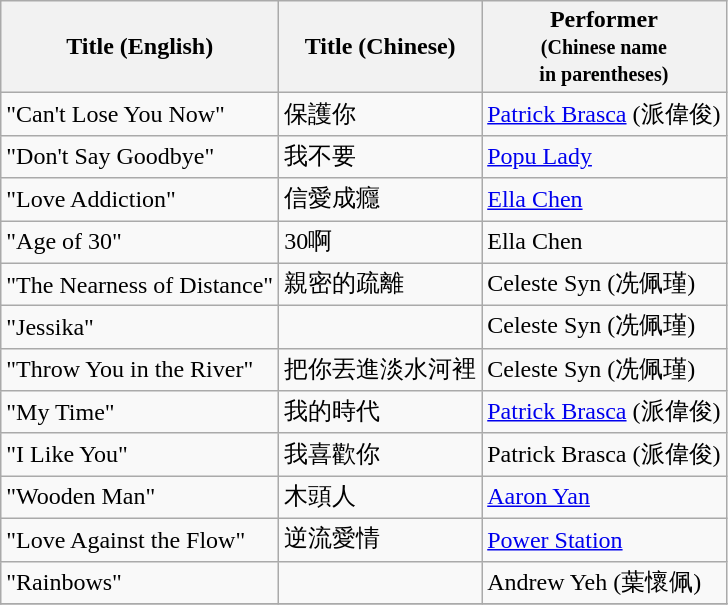<table class="wikitable">
<tr>
<th>Title (English)</th>
<th>Title (Chinese)</th>
<th>Performer <br><small>(Chinese name <br>in parentheses)</small></th>
</tr>
<tr>
<td>"Can't Lose You Now"</td>
<td>保護你</td>
<td><a href='#'>Patrick Brasca</a> (派偉俊)</td>
</tr>
<tr>
<td>"Don't Say Goodbye"</td>
<td>我不要</td>
<td><a href='#'>Popu Lady</a></td>
</tr>
<tr>
<td>"Love Addiction"</td>
<td>信愛成癮</td>
<td><a href='#'>Ella Chen</a></td>
</tr>
<tr>
<td>"Age of 30"</td>
<td>30啊</td>
<td>Ella Chen</td>
</tr>
<tr>
<td>"The Nearness of Distance"</td>
<td>親密的疏離</td>
<td>Celeste Syn (冼佩瑾)</td>
</tr>
<tr>
<td>"Jessika"</td>
<td></td>
<td>Celeste Syn (冼佩瑾)</td>
</tr>
<tr>
<td>"Throw You in the River"</td>
<td>把你丟進淡水河裡</td>
<td>Celeste Syn (冼佩瑾)</td>
</tr>
<tr>
<td>"My Time"</td>
<td>我的時代</td>
<td><a href='#'>Patrick Brasca</a> (派偉俊)</td>
</tr>
<tr>
<td>"I Like You"</td>
<td>我喜歡你</td>
<td>Patrick Brasca (派偉俊)</td>
</tr>
<tr>
<td>"Wooden Man"</td>
<td>木頭人</td>
<td><a href='#'>Aaron Yan</a></td>
</tr>
<tr>
<td>"Love Against the Flow"</td>
<td>逆流愛情</td>
<td><a href='#'>Power Station</a></td>
</tr>
<tr>
<td>"Rainbows"</td>
<td></td>
<td>Andrew Yeh (葉懷佩)</td>
</tr>
<tr>
</tr>
</table>
